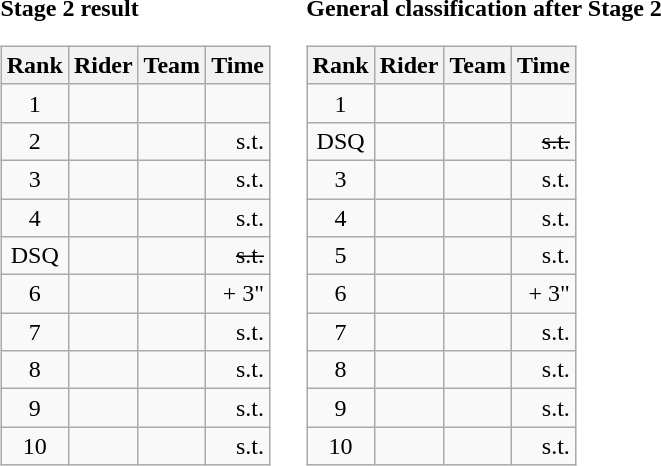<table>
<tr>
<td><strong>Stage 2 result</strong><br><table class="wikitable">
<tr>
<th scope="col">Rank</th>
<th scope="col">Rider</th>
<th scope="col">Team</th>
<th scope="col">Time</th>
</tr>
<tr>
<td style="text-align:center;">1</td>
<td></td>
<td></td>
<td style="text-align:right;"></td>
</tr>
<tr>
<td style="text-align:center;">2</td>
<td></td>
<td></td>
<td style="text-align:right;">s.t.</td>
</tr>
<tr>
<td style="text-align:center;">3</td>
<td></td>
<td></td>
<td style="text-align:right;">s.t.</td>
</tr>
<tr>
<td style="text-align:center;">4</td>
<td></td>
<td></td>
<td style="text-align:right;">s.t.</td>
</tr>
<tr>
<td style="text-align:center;">DSQ</td>
<td><s></s></td>
<td><s></s></td>
<td style="text-align:right;"><s>s.t.</s></td>
</tr>
<tr>
<td style="text-align:center;">6</td>
<td></td>
<td></td>
<td style="text-align:right;">+ 3"</td>
</tr>
<tr>
<td style="text-align:center;">7</td>
<td></td>
<td></td>
<td style="text-align:right;">s.t.</td>
</tr>
<tr>
<td style="text-align:center;">8</td>
<td></td>
<td></td>
<td style="text-align:right;">s.t.</td>
</tr>
<tr>
<td style="text-align:center;">9</td>
<td></td>
<td></td>
<td style="text-align:right;">s.t.</td>
</tr>
<tr>
<td style="text-align:center;">10</td>
<td></td>
<td></td>
<td style="text-align:right;">s.t.</td>
</tr>
</table>
</td>
<td></td>
<td><strong>General classification after Stage 2</strong><br><table class="wikitable">
<tr>
<th scope="col">Rank</th>
<th scope="col">Rider</th>
<th scope="col">Team</th>
<th scope="col">Time</th>
</tr>
<tr>
<td style="text-align:center;">1</td>
<td> </td>
<td></td>
<td style="text-align:right;"></td>
</tr>
<tr>
<td style="text-align:center;">DSQ</td>
<td><s></s></td>
<td><s></s></td>
<td style="text-align:right;"><s>s.t.</s></td>
</tr>
<tr>
<td style="text-align:center;">3</td>
<td> </td>
<td></td>
<td style="text-align:right;">s.t.</td>
</tr>
<tr>
<td style="text-align:center;">4</td>
<td></td>
<td></td>
<td style="text-align:right;">s.t.</td>
</tr>
<tr>
<td style="text-align:center;">5</td>
<td></td>
<td></td>
<td style="text-align:right;">s.t.</td>
</tr>
<tr>
<td style="text-align:center;">6</td>
<td></td>
<td></td>
<td style="text-align:right;">+ 3"</td>
</tr>
<tr>
<td style="text-align:center;">7</td>
<td></td>
<td></td>
<td style="text-align:right;">s.t.</td>
</tr>
<tr>
<td style="text-align:center;">8</td>
<td></td>
<td></td>
<td style="text-align:right;">s.t.</td>
</tr>
<tr>
<td style="text-align:center;">9</td>
<td></td>
<td></td>
<td style="text-align:right;">s.t.</td>
</tr>
<tr>
<td style="text-align:center;">10</td>
<td></td>
<td></td>
<td style="text-align:right;">s.t.</td>
</tr>
</table>
</td>
</tr>
</table>
